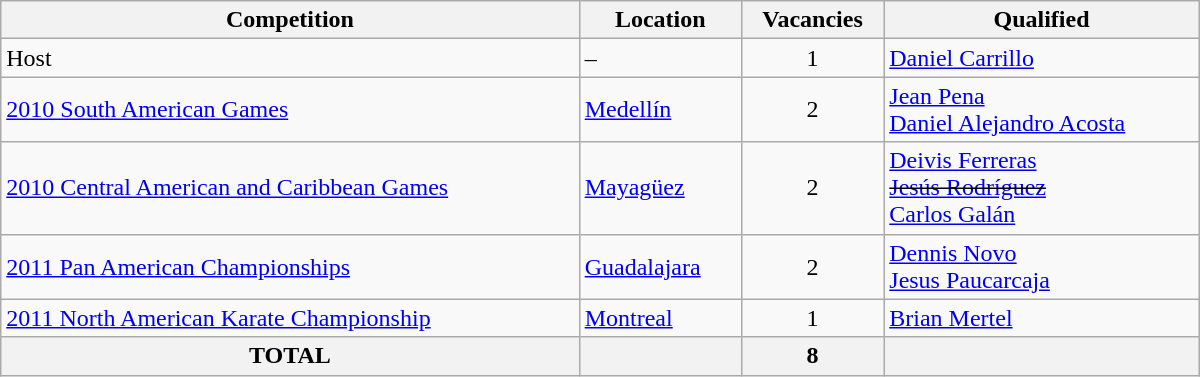<table class = "wikitable" width=800>
<tr>
<th>Competition</th>
<th>Location</th>
<th>Vacancies</th>
<th>Qualified</th>
</tr>
<tr>
<td>Host</td>
<td>–</td>
<td align="center">1</td>
<td> <a href='#'>Daniel Carrillo</a></td>
</tr>
<tr>
<td><a href='#'>2010 South American Games</a></td>
<td> <a href='#'>Medellín</a></td>
<td align="center">2</td>
<td> <a href='#'>Jean Pena</a> <br> <a href='#'>Daniel Alejandro Acosta</a></td>
</tr>
<tr>
<td><a href='#'>2010 Central American and Caribbean Games</a></td>
<td> <a href='#'>Mayagüez</a></td>
<td align="center">2</td>
<td> <a href='#'>Deivis Ferreras</a> <br> <s><a href='#'>Jesús Rodríguez</a></s> <br>  <a href='#'>Carlos Galán</a></td>
</tr>
<tr>
<td><a href='#'>2011 Pan American Championships</a> </td>
<td> <a href='#'>Guadalajara</a></td>
<td align="center">2</td>
<td> <a href='#'>Dennis Novo</a><br> <a href='#'>Jesus Paucarcaja</a></td>
</tr>
<tr>
<td><a href='#'>2011 North American Karate Championship</a> </td>
<td> <a href='#'>Montreal</a></td>
<td align="center">1</td>
<td> <a href='#'>Brian Mertel</a></td>
</tr>
<tr>
<th>TOTAL</th>
<th></th>
<th>8</th>
<th></th>
</tr>
</table>
